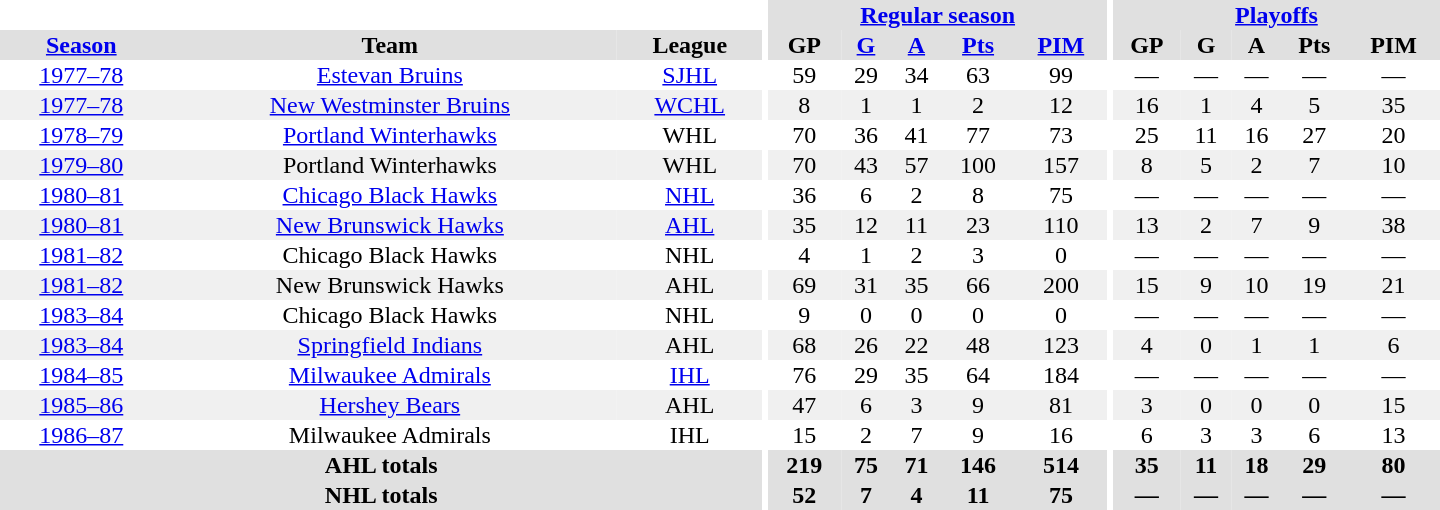<table border="0" cellpadding="1" cellspacing="0" style="text-align:center; width:60em">
<tr bgcolor="#e0e0e0">
<th colspan="3" bgcolor="#ffffff"></th>
<th rowspan="100" bgcolor="#ffffff"></th>
<th colspan="5"><a href='#'>Regular season</a></th>
<th rowspan="100" bgcolor="#ffffff"></th>
<th colspan="5"><a href='#'>Playoffs</a></th>
</tr>
<tr bgcolor="#e0e0e0">
<th><a href='#'>Season</a></th>
<th>Team</th>
<th>League</th>
<th>GP</th>
<th><a href='#'>G</a></th>
<th><a href='#'>A</a></th>
<th><a href='#'>Pts</a></th>
<th><a href='#'>PIM</a></th>
<th>GP</th>
<th>G</th>
<th>A</th>
<th>Pts</th>
<th>PIM</th>
</tr>
<tr>
<td><a href='#'>1977–78</a></td>
<td><a href='#'>Estevan Bruins</a></td>
<td><a href='#'>SJHL</a></td>
<td>59</td>
<td>29</td>
<td>34</td>
<td>63</td>
<td>99</td>
<td>—</td>
<td>—</td>
<td>—</td>
<td>—</td>
<td>—</td>
</tr>
<tr bgcolor="#f0f0f0">
<td><a href='#'>1977–78</a></td>
<td><a href='#'>New Westminster Bruins</a></td>
<td><a href='#'>WCHL</a></td>
<td>8</td>
<td>1</td>
<td>1</td>
<td>2</td>
<td>12</td>
<td>16</td>
<td>1</td>
<td>4</td>
<td>5</td>
<td>35</td>
</tr>
<tr>
<td><a href='#'>1978–79</a></td>
<td><a href='#'>Portland Winterhawks</a></td>
<td>WHL</td>
<td>70</td>
<td>36</td>
<td>41</td>
<td>77</td>
<td>73</td>
<td>25</td>
<td>11</td>
<td>16</td>
<td>27</td>
<td>20</td>
</tr>
<tr bgcolor="#f0f0f0">
<td><a href='#'>1979–80</a></td>
<td>Portland Winterhawks</td>
<td>WHL</td>
<td>70</td>
<td>43</td>
<td>57</td>
<td>100</td>
<td>157</td>
<td>8</td>
<td>5</td>
<td>2</td>
<td>7</td>
<td>10</td>
</tr>
<tr>
<td><a href='#'>1980–81</a></td>
<td><a href='#'>Chicago Black Hawks</a></td>
<td><a href='#'>NHL</a></td>
<td>36</td>
<td>6</td>
<td>2</td>
<td>8</td>
<td>75</td>
<td>—</td>
<td>—</td>
<td>—</td>
<td>—</td>
<td>—</td>
</tr>
<tr bgcolor="#f0f0f0">
<td><a href='#'>1980–81</a></td>
<td><a href='#'>New Brunswick Hawks</a></td>
<td><a href='#'>AHL</a></td>
<td>35</td>
<td>12</td>
<td>11</td>
<td>23</td>
<td>110</td>
<td>13</td>
<td>2</td>
<td>7</td>
<td>9</td>
<td>38</td>
</tr>
<tr>
<td><a href='#'>1981–82</a></td>
<td>Chicago Black Hawks</td>
<td>NHL</td>
<td>4</td>
<td>1</td>
<td>2</td>
<td>3</td>
<td>0</td>
<td>—</td>
<td>—</td>
<td>—</td>
<td>—</td>
<td>—</td>
</tr>
<tr bgcolor="#f0f0f0">
<td><a href='#'>1981–82</a></td>
<td>New Brunswick Hawks</td>
<td>AHL</td>
<td>69</td>
<td>31</td>
<td>35</td>
<td>66</td>
<td>200</td>
<td>15</td>
<td>9</td>
<td>10</td>
<td>19</td>
<td>21</td>
</tr>
<tr>
<td><a href='#'>1983–84</a></td>
<td>Chicago Black Hawks</td>
<td>NHL</td>
<td>9</td>
<td>0</td>
<td>0</td>
<td>0</td>
<td>0</td>
<td>—</td>
<td>—</td>
<td>—</td>
<td>—</td>
<td>—</td>
</tr>
<tr bgcolor="#f0f0f0">
<td><a href='#'>1983–84</a></td>
<td><a href='#'>Springfield Indians</a></td>
<td>AHL</td>
<td>68</td>
<td>26</td>
<td>22</td>
<td>48</td>
<td>123</td>
<td>4</td>
<td>0</td>
<td>1</td>
<td>1</td>
<td>6</td>
</tr>
<tr>
<td><a href='#'>1984–85</a></td>
<td><a href='#'>Milwaukee Admirals</a></td>
<td><a href='#'>IHL</a></td>
<td>76</td>
<td>29</td>
<td>35</td>
<td>64</td>
<td>184</td>
<td>—</td>
<td>—</td>
<td>—</td>
<td>—</td>
<td>—</td>
</tr>
<tr bgcolor="#f0f0f0">
<td><a href='#'>1985–86</a></td>
<td><a href='#'>Hershey Bears</a></td>
<td>AHL</td>
<td>47</td>
<td>6</td>
<td>3</td>
<td>9</td>
<td>81</td>
<td>3</td>
<td>0</td>
<td>0</td>
<td>0</td>
<td>15</td>
</tr>
<tr>
<td><a href='#'>1986–87</a></td>
<td>Milwaukee Admirals</td>
<td>IHL</td>
<td>15</td>
<td>2</td>
<td>7</td>
<td>9</td>
<td>16</td>
<td>6</td>
<td>3</td>
<td>3</td>
<td>6</td>
<td>13</td>
</tr>
<tr bgcolor="#e0e0e0">
<th colspan="3">AHL totals</th>
<th>219</th>
<th>75</th>
<th>71</th>
<th>146</th>
<th>514</th>
<th>35</th>
<th>11</th>
<th>18</th>
<th>29</th>
<th>80</th>
</tr>
<tr bgcolor="#e0e0e0">
<th colspan="3">NHL totals</th>
<th>52</th>
<th>7</th>
<th>4</th>
<th>11</th>
<th>75</th>
<th>—</th>
<th>—</th>
<th>—</th>
<th>—</th>
<th>—</th>
</tr>
</table>
